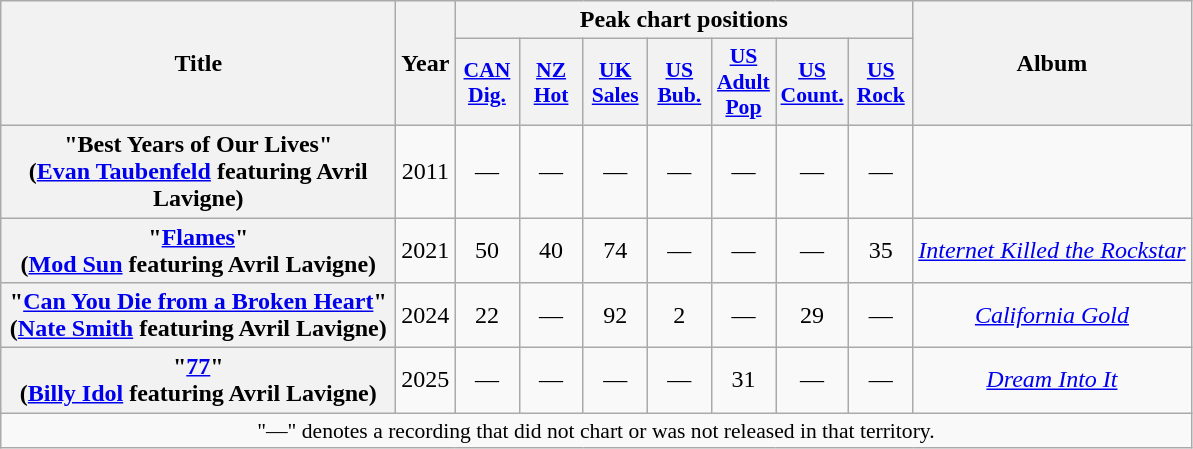<table class="wikitable plainrowheaders" style="text-align:center;">
<tr>
<th scope="col" rowspan="2" style="width:16em;">Title</th>
<th scope="col" rowspan="2" style="width:1em;">Year</th>
<th scope="col" colspan="7">Peak chart positions</th>
<th scope="col" rowspan="2">Album</th>
</tr>
<tr>
<th style="width:2.5em;font-size:90%;"><a href='#'>CAN<br>Dig.</a><br></th>
<th style="width:2.5em;font-size:90%;"><a href='#'>NZ<br>Hot</a><br></th>
<th style="width:2.5em;font-size:90%;"><a href='#'>UK<br>Sales</a><br></th>
<th style="width:2.5em;font-size:90%;"><a href='#'>US<br>Bub.</a><br></th>
<th style="width:2.5em;font-size:90%;"><a href='#'>US<br>Adult Pop</a><br></th>
<th style="width:2.5em;font-size:90%;"><a href='#'>US<br>Count.</a><br></th>
<th style="width:2.5em;font-size:90%;"><a href='#'>US<br>Rock</a><br></th>
</tr>
<tr>
<th scope="row">"Best Years of Our Lives"<br><span>(<a href='#'>Evan Taubenfeld</a> featuring Avril Lavigne)</span></th>
<td>2011</td>
<td>—</td>
<td>—</td>
<td>—</td>
<td>—</td>
<td>—</td>
<td>—</td>
<td>—</td>
<td></td>
</tr>
<tr>
<th scope="row">"<a href='#'>Flames</a>"<br><span>(<a href='#'>Mod Sun</a> featuring Avril Lavigne)</span></th>
<td>2021</td>
<td>50</td>
<td>40</td>
<td>74</td>
<td>—</td>
<td>—</td>
<td>—</td>
<td>35</td>
<td><em><a href='#'>Internet Killed the Rockstar</a></em></td>
</tr>
<tr>
<th scope="row">"<a href='#'>Can You Die from a Broken Heart</a>"<br><span>(<a href='#'>Nate Smith</a> featuring Avril Lavigne)</span></th>
<td>2024</td>
<td>22</td>
<td>—</td>
<td>92</td>
<td>2</td>
<td>—</td>
<td>29</td>
<td>—</td>
<td><em><a href='#'>California Gold</a></em></td>
</tr>
<tr>
<th scope="row">"<a href='#'>77</a>"<br><span>(<a href='#'>Billy Idol</a> featuring Avril Lavigne)</span></th>
<td>2025</td>
<td>—</td>
<td>—</td>
<td>—</td>
<td>—</td>
<td>31</td>
<td>—</td>
<td>—</td>
<td><em><a href='#'>Dream Into It</a></em></td>
</tr>
<tr>
<td colspan="10" style="font-size:90%">"—" denotes a recording that did not chart or was not released in that territory.</td>
</tr>
</table>
